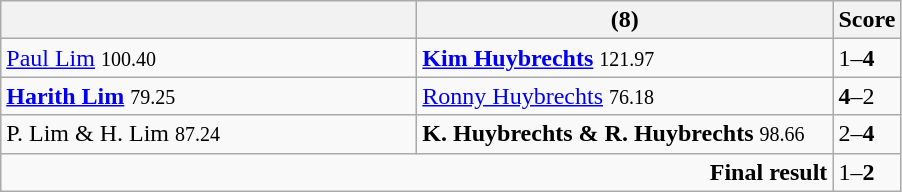<table class="wikitable">
<tr>
<th width=270></th>
<th width=270><strong></strong> (8)</th>
<th>Score</th>
</tr>
<tr>
<td><a href='#'>Paul Lim</a> <small><span>100.40</span></small></td>
<td><strong><a href='#'>Kim Huybrechts</a></strong> <small><span>121.97</span></small></td>
<td>1–<strong>4</strong></td>
</tr>
<tr>
<td><strong><a href='#'>Harith Lim</a></strong> <small><span>79.25</span></small></td>
<td><a href='#'>Ronny Huybrechts</a> <small><span>76.18</span></small></td>
<td><strong>4</strong>–2</td>
</tr>
<tr>
<td>P. Lim & H. Lim <small><span>87.24</span></small></td>
<td><strong>K. Huybrechts & R. Huybrechts</strong> <small><span>98.66</span></small></td>
<td>2–<strong>4</strong></td>
</tr>
<tr>
<td colspan="2" align="right"><strong>Final result</strong></td>
<td>1–<strong>2</strong></td>
</tr>
</table>
